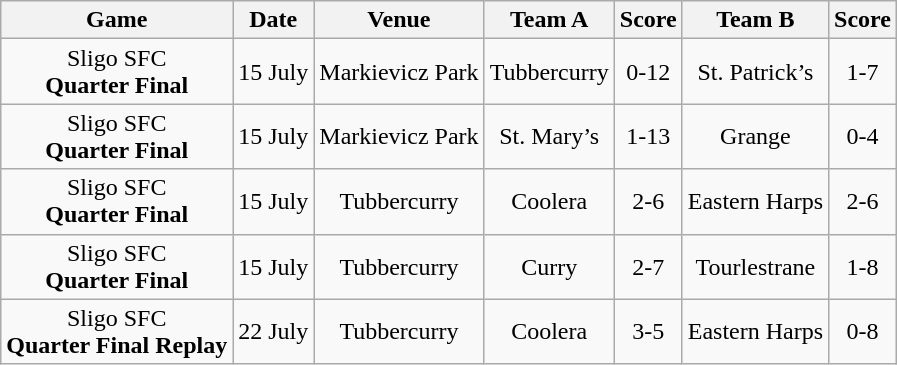<table class="wikitable">
<tr>
<th>Game</th>
<th>Date</th>
<th>Venue</th>
<th>Team A</th>
<th>Score</th>
<th>Team B</th>
<th>Score</th>
</tr>
<tr align="center">
<td>Sligo SFC<br><strong>Quarter Final</strong></td>
<td>15 July</td>
<td>Markievicz Park</td>
<td>Tubbercurry</td>
<td>0-12</td>
<td>St. Patrick’s</td>
<td>1-7</td>
</tr>
<tr align="center">
<td>Sligo SFC<br><strong>Quarter Final</strong></td>
<td>15 July</td>
<td>Markievicz Park</td>
<td>St. Mary’s</td>
<td>1-13</td>
<td>Grange</td>
<td>0-4</td>
</tr>
<tr align="center">
<td>Sligo SFC<br><strong>Quarter Final</strong></td>
<td>15 July</td>
<td>Tubbercurry</td>
<td>Coolera</td>
<td>2-6</td>
<td>Eastern Harps</td>
<td>2-6</td>
</tr>
<tr align="center">
<td>Sligo SFC<br><strong>Quarter Final</strong></td>
<td>15 July</td>
<td>Tubbercurry</td>
<td>Curry</td>
<td>2-7</td>
<td>Tourlestrane</td>
<td>1-8</td>
</tr>
<tr align="center">
<td>Sligo SFC<br><strong>Quarter Final Replay</strong></td>
<td>22 July</td>
<td>Tubbercurry</td>
<td>Coolera</td>
<td>3-5</td>
<td>Eastern Harps</td>
<td>0-8</td>
</tr>
</table>
